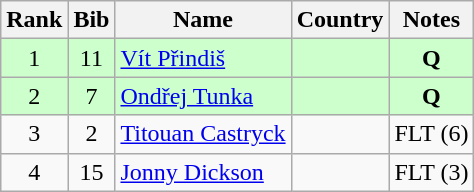<table class="wikitable" style="text-align:center;">
<tr>
<th>Rank</th>
<th>Bib</th>
<th>Name</th>
<th>Country</th>
<th>Notes</th>
</tr>
<tr bgcolor=ccffcc>
<td>1</td>
<td>11</td>
<td align=left><a href='#'>Vít Přindiš</a></td>
<td align=left></td>
<td><strong>Q</strong></td>
</tr>
<tr bgcolor=ccffcc>
<td>2</td>
<td>7</td>
<td align=left><a href='#'>Ondřej Tunka</a></td>
<td align=left></td>
<td><strong>Q</strong></td>
</tr>
<tr>
<td>3</td>
<td>2</td>
<td align=left><a href='#'>Titouan Castryck</a></td>
<td align=left></td>
<td>FLT (6)</td>
</tr>
<tr>
<td>4</td>
<td>15</td>
<td align=left><a href='#'>Jonny Dickson</a></td>
<td align=left></td>
<td>FLT (3)</td>
</tr>
</table>
